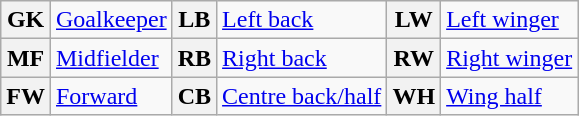<table class="wikitable">
<tr>
<th>GK</th>
<td><a href='#'>Goalkeeper</a></td>
<th>LB</th>
<td><a href='#'>Left back</a></td>
<th>LW</th>
<td><a href='#'>Left winger</a></td>
</tr>
<tr>
<th>MF</th>
<td><a href='#'>Midfielder</a></td>
<th>RB</th>
<td><a href='#'>Right back</a></td>
<th>RW</th>
<td><a href='#'>Right winger</a></td>
</tr>
<tr>
<th>FW</th>
<td><a href='#'>Forward</a></td>
<th>CB</th>
<td><a href='#'>Centre back/half</a></td>
<th>WH</th>
<td><a href='#'>Wing half</a></td>
</tr>
</table>
